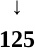<table style="width:50em; font-weight:bold; text-align:center">
<tr>
<td>↓</td>
</tr>
<tr>
<td style="background:">125</td>
</tr>
<tr>
<td><a href='#'></a></td>
</tr>
</table>
